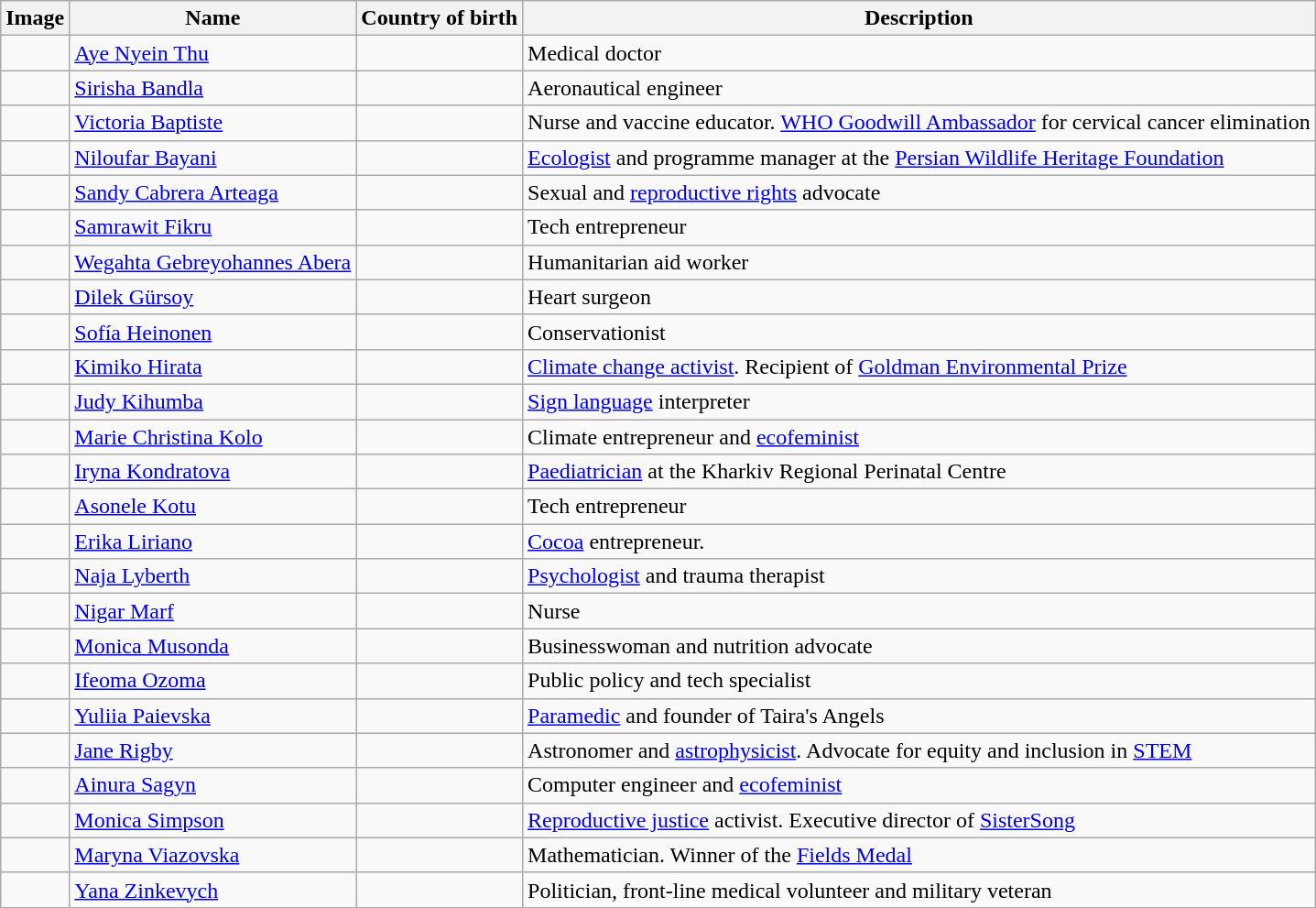<table class="wikitable sortable">
<tr>
<th>Image</th>
<th>Name</th>
<th>Country of birth</th>
<th>Description</th>
</tr>
<tr>
<td></td>
<td><a href='#'>Aye Nyein Thu</a></td>
<td></td>
<td>Medical doctor</td>
</tr>
<tr>
<td></td>
<td><a href='#'>Sirisha Bandla</a></td>
<td></td>
<td>Aeronautical engineer</td>
</tr>
<tr>
<td></td>
<td><a href='#'>Victoria Baptiste</a></td>
<td></td>
<td>Nurse and vaccine educator. <a href='#'>WHO Goodwill Ambassador</a> for cervical cancer elimination</td>
</tr>
<tr>
<td></td>
<td><a href='#'>Niloufar Bayani</a></td>
<td></td>
<td><a href='#'>Ecologist</a> and programme manager at the <a href='#'>Persian Wildlife Heritage Foundation</a></td>
</tr>
<tr>
<td></td>
<td><a href='#'>Sandy Cabrera Arteaga</a></td>
<td></td>
<td>Sexual and <a href='#'>reproductive rights</a> advocate</td>
</tr>
<tr>
<td></td>
<td><a href='#'>Samrawit Fikru</a></td>
<td></td>
<td>Tech entrepreneur</td>
</tr>
<tr>
<td></td>
<td><a href='#'>Wegahta Gebreyohannes Abera</a></td>
<td></td>
<td>Humanitarian aid worker</td>
</tr>
<tr>
<td></td>
<td><a href='#'>Dilek Gürsoy</a></td>
<td></td>
<td>Heart surgeon</td>
</tr>
<tr>
<td></td>
<td><a href='#'>Sofía Heinonen</a></td>
<td></td>
<td>Conservationist</td>
</tr>
<tr>
<td></td>
<td><a href='#'>Kimiko Hirata</a></td>
<td></td>
<td><a href='#'>Climate change activist</a>. Recipient of <a href='#'>Goldman Environmental Prize</a></td>
</tr>
<tr>
<td></td>
<td><a href='#'>Judy Kihumba</a></td>
<td></td>
<td><a href='#'>Sign language</a> interpreter</td>
</tr>
<tr>
<td></td>
<td><a href='#'>Marie Christina Kolo</a></td>
<td></td>
<td>Climate entrepreneur and <a href='#'>ecofeminist</a></td>
</tr>
<tr>
<td></td>
<td><a href='#'>Iryna Kondratova</a></td>
<td></td>
<td><a href='#'>Paediatrician</a> at the Kharkiv Regional Perinatal Centre</td>
</tr>
<tr>
<td></td>
<td><a href='#'>Asonele Kotu</a></td>
<td></td>
<td>Tech entrepreneur</td>
</tr>
<tr>
<td></td>
<td><a href='#'>Erika Liriano</a></td>
<td></td>
<td><a href='#'>Cocoa</a> entrepreneur.</td>
</tr>
<tr>
<td></td>
<td><a href='#'>Naja Lyberth</a></td>
<td></td>
<td><a href='#'>Psychologist</a> and trauma therapist</td>
</tr>
<tr>
<td></td>
<td><a href='#'>Nigar Marf</a></td>
<td></td>
<td>Nurse</td>
</tr>
<tr>
<td></td>
<td><a href='#'>Monica Musonda</a></td>
<td></td>
<td>Businesswoman and nutrition advocate</td>
</tr>
<tr>
<td></td>
<td><a href='#'>Ifeoma Ozoma</a></td>
<td></td>
<td>Public policy and tech specialist</td>
</tr>
<tr>
<td></td>
<td><a href='#'>Yuliia Paievska</a></td>
<td></td>
<td><a href='#'>Paramedic</a> and founder of Taira's Angels</td>
</tr>
<tr>
<td></td>
<td><a href='#'>Jane Rigby</a></td>
<td></td>
<td>Astronomer and <a href='#'>astrophysicist</a>. Advocate for equity and inclusion in <a href='#'>STEM</a></td>
</tr>
<tr>
<td></td>
<td><a href='#'>Ainura Sagyn</a></td>
<td></td>
<td>Computer engineer and <a href='#'>ecofeminist</a></td>
</tr>
<tr>
<td></td>
<td><a href='#'>Monica Simpson</a></td>
<td></td>
<td><a href='#'>Reproductive justice</a> activist. Executive director of <a href='#'>SisterSong</a></td>
</tr>
<tr>
<td></td>
<td><a href='#'>Maryna Viazovska</a></td>
<td></td>
<td>Mathematician. Winner of the <a href='#'>Fields Medal</a></td>
</tr>
<tr>
<td></td>
<td><a href='#'>Yana Zinkevych</a></td>
<td></td>
<td>Politician, front-line medical volunteer and military veteran</td>
</tr>
</table>
